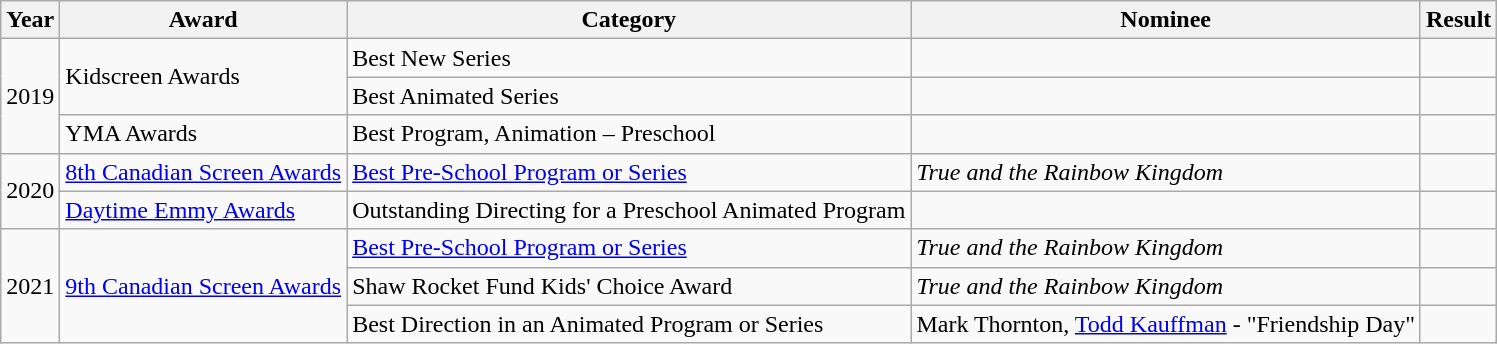<table class="wikitable sortable">
<tr>
<th>Year</th>
<th>Award</th>
<th>Category</th>
<th>Nominee</th>
<th>Result</th>
</tr>
<tr>
<td rowspan="3">2019</td>
<td rowspan="2">Kidscreen Awards</td>
<td>Best New Series</td>
<td></td>
<td></td>
</tr>
<tr>
<td>Best Animated Series</td>
<td></td>
<td></td>
</tr>
<tr>
<td rowspan="1">YMA Awards</td>
<td>Best Program, Animation – Preschool</td>
<td></td>
<td></td>
</tr>
<tr>
<td rowspan="2">2020</td>
<td><a href='#'>8th Canadian Screen Awards</a></td>
<td><a href='#'>Best Pre-School Program or Series</a></td>
<td><em>True and the Rainbow Kingdom</em></td>
<td></td>
</tr>
<tr>
<td><a href='#'>Daytime Emmy Awards</a></td>
<td>Outstanding Directing for a Preschool Animated Program</td>
<td></td>
<td></td>
</tr>
<tr>
<td rowspan="3">2021</td>
<td rowspan="3"><a href='#'>9th Canadian Screen Awards</a></td>
<td><a href='#'>Best Pre-School Program or Series</a></td>
<td><em>True and the Rainbow Kingdom</em></td>
<td></td>
</tr>
<tr>
<td>Shaw Rocket Fund Kids' Choice Award</td>
<td><em>True and the Rainbow Kingdom</em></td>
<td></td>
</tr>
<tr>
<td>Best Direction in an Animated Program or Series</td>
<td>Mark Thornton, <a href='#'>Todd Kauffman</a> - "Friendship Day"</td>
<td></td>
</tr>
</table>
